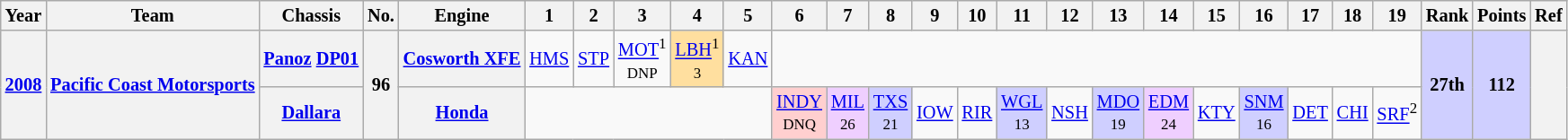<table class="wikitable" style="text-align:center; font-size:85%">
<tr>
<th>Year</th>
<th>Team</th>
<th>Chassis</th>
<th>No.</th>
<th>Engine</th>
<th>1</th>
<th>2</th>
<th>3</th>
<th>4</th>
<th>5</th>
<th>6</th>
<th>7</th>
<th>8</th>
<th>9</th>
<th>10</th>
<th>11</th>
<th>12</th>
<th>13</th>
<th>14</th>
<th>15</th>
<th>16</th>
<th>17</th>
<th>18</th>
<th>19</th>
<th>Rank</th>
<th>Points</th>
<th>Ref</th>
</tr>
<tr>
<th rowspan="2"><a href='#'>2008</a></th>
<th rowspan="2" nowrap><a href='#'>Pacific Coast Motorsports</a></th>
<th nowrap><a href='#'>Panoz</a> <a href='#'>DP01</a></th>
<th rowspan=2>96</th>
<th><a href='#'>Cosworth XFE</a></th>
<td><a href='#'>HMS</a></td>
<td><a href='#'>STP</a></td>
<td><a href='#'>MOT</a><sup>1</sup><br><small>DNP</small></td>
<td style="background:#FFDF9F;"><a href='#'>LBH</a><sup>1</sup><br><small>3</small></td>
<td><a href='#'>KAN</a></td>
<td colspan=14></td>
<th rowspan="2" style="background:#CFCFFF;">27th</th>
<th rowspan="2" style="background:#CFCFFF;">112</th>
<th rowspan="2"></th>
</tr>
<tr>
<th nowrap><a href='#'>Dallara</a></th>
<th nowrap><a href='#'>Honda</a></th>
<td colspan=5></td>
<td style="background:#FFCFCF;"><a href='#'>INDY</a><br><small>DNQ</small></td>
<td style="background:#EFCFFF;"><a href='#'>MIL</a><br><small>26</small></td>
<td style="background:#CFCFFF;"><a href='#'>TXS</a><br><small>21</small></td>
<td><a href='#'>IOW</a></td>
<td><a href='#'>RIR</a></td>
<td style="background:#CFCFFF;"><a href='#'>WGL</a><br><small>13</small></td>
<td><a href='#'>NSH</a></td>
<td style="background:#CFCFFF;"><a href='#'>MDO</a><br><small>19</small></td>
<td style="background:#EFCFFF;"><a href='#'>EDM</a><br><small>24</small></td>
<td><a href='#'>KTY</a></td>
<td style="background:#CFCFFF;"><a href='#'>SNM</a><br><small>16</small></td>
<td><a href='#'>DET</a></td>
<td><a href='#'>CHI</a></td>
<td><a href='#'>SRF</a><sup>2</sup></td>
</tr>
</table>
